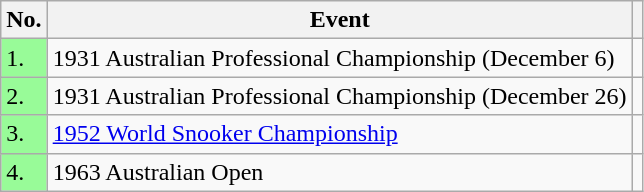<table class="wikitable">
<tr>
<th width="20">No.</th>
<th>Event</th>
<th></th>
</tr>
<tr>
<td bgcolor="98FB98">1.</td>
<td>1931 Australian Professional Championship (December 6)</td>
<td></td>
</tr>
<tr>
<td bgcolor="98FB98">2.</td>
<td>1931 Australian Professional Championship (December 26)</td>
<td></td>
</tr>
<tr>
<td bgcolor="98FB98">3.</td>
<td><a href='#'>1952 World Snooker Championship</a></td>
<td></td>
</tr>
<tr>
<td bgcolor="98FB98">4.</td>
<td>1963 Australian Open</td>
<td></td>
</tr>
</table>
